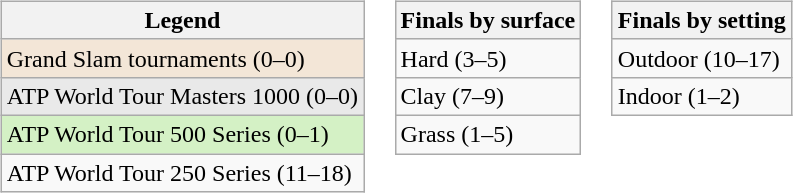<table>
<tr valign="top">
<td><br><table class="wikitable sortable mw-collapsible mw-collapsed">
<tr>
<th>Legend</th>
</tr>
<tr style="background:#f3e6d7;">
<td>Grand Slam tournaments (0–0)</td>
</tr>
<tr style="background:#e9e9e9;">
<td>ATP World Tour Masters 1000 (0–0)</td>
</tr>
<tr style="background:#d4f1c5;">
<td>ATP World Tour 500 Series (0–1)</td>
</tr>
<tr>
<td>ATP World Tour 250 Series (11–18)</td>
</tr>
</table>
</td>
<td><br><table class="wikitable sortable mw-collapsible mw-collapsed">
<tr>
<th>Finals by surface</th>
</tr>
<tr>
<td>Hard (3–5)</td>
</tr>
<tr>
<td>Clay (7–9)</td>
</tr>
<tr>
<td>Grass (1–5)</td>
</tr>
</table>
</td>
<td><br><table class="wikitable sortable mw-collapsible mw-collapsed">
<tr>
<th>Finals by setting</th>
</tr>
<tr>
<td>Outdoor (10–17)</td>
</tr>
<tr>
<td>Indoor (1–2)</td>
</tr>
</table>
</td>
</tr>
</table>
